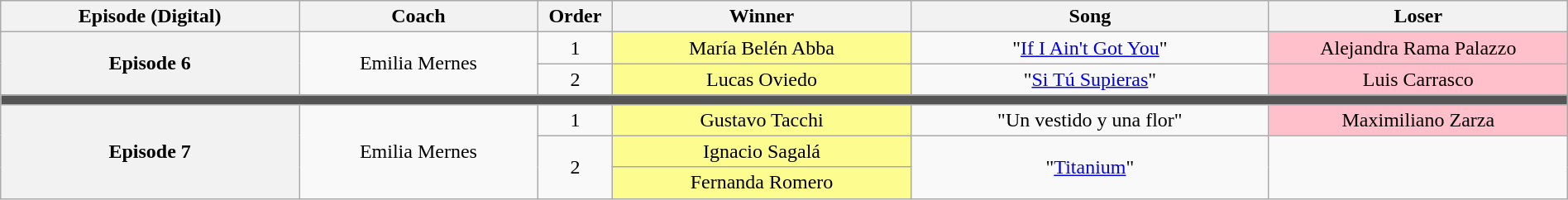<table class="wikitable" style="text-align: center; width:100%">
<tr>
<th style="width:15%">Episode (Digital)</th>
<th style="width:12%">Coach</th>
<th style="width:03%">Order</th>
<th style="width:15%">Winner</th>
<th style="width:18%">Song</th>
<th style="width:15%">Loser</th>
</tr>
<tr>
<th rowspan="2">Episode 6<br></th>
<td rowspan="2">Emilia Mernes</td>
<td>1</td>
<td style="background:#fdfc8f">María Belén Abba</td>
<td>"<a href='#'>If I Ain't Got You</a>"</td>
<td style="background:pink">Alejandra Rama Palazzo</td>
</tr>
<tr>
<td>2</td>
<td style="background:#fdfc8f">Lucas Oviedo</td>
<td>"<a href='#'>Si Tú Supieras</a>"</td>
<td style="background:pink">Luis Carrasco</td>
</tr>
<tr>
<td colspan="6" bgcolor="#555"></td>
</tr>
<tr>
<th rowspan="3">Episode 7<br></th>
<td rowspan="3">Emilia Mernes</td>
<td>1</td>
<td style="background:#fdfc8f">Gustavo Tacchi</td>
<td>"Un vestido y una flor"</td>
<td style="background:pink">Maximiliano Zarza</td>
</tr>
<tr>
<td rowspan="2">2</td>
<td style="background:#fdfc8f">Ignacio Sagalá </td>
<td rowspan="2">"<a href='#'>Titanium</a>"</td>
<td rowspan="2"></td>
</tr>
<tr>
<td style="background:#fdfc8f">Fernanda Romero </td>
</tr>
</table>
